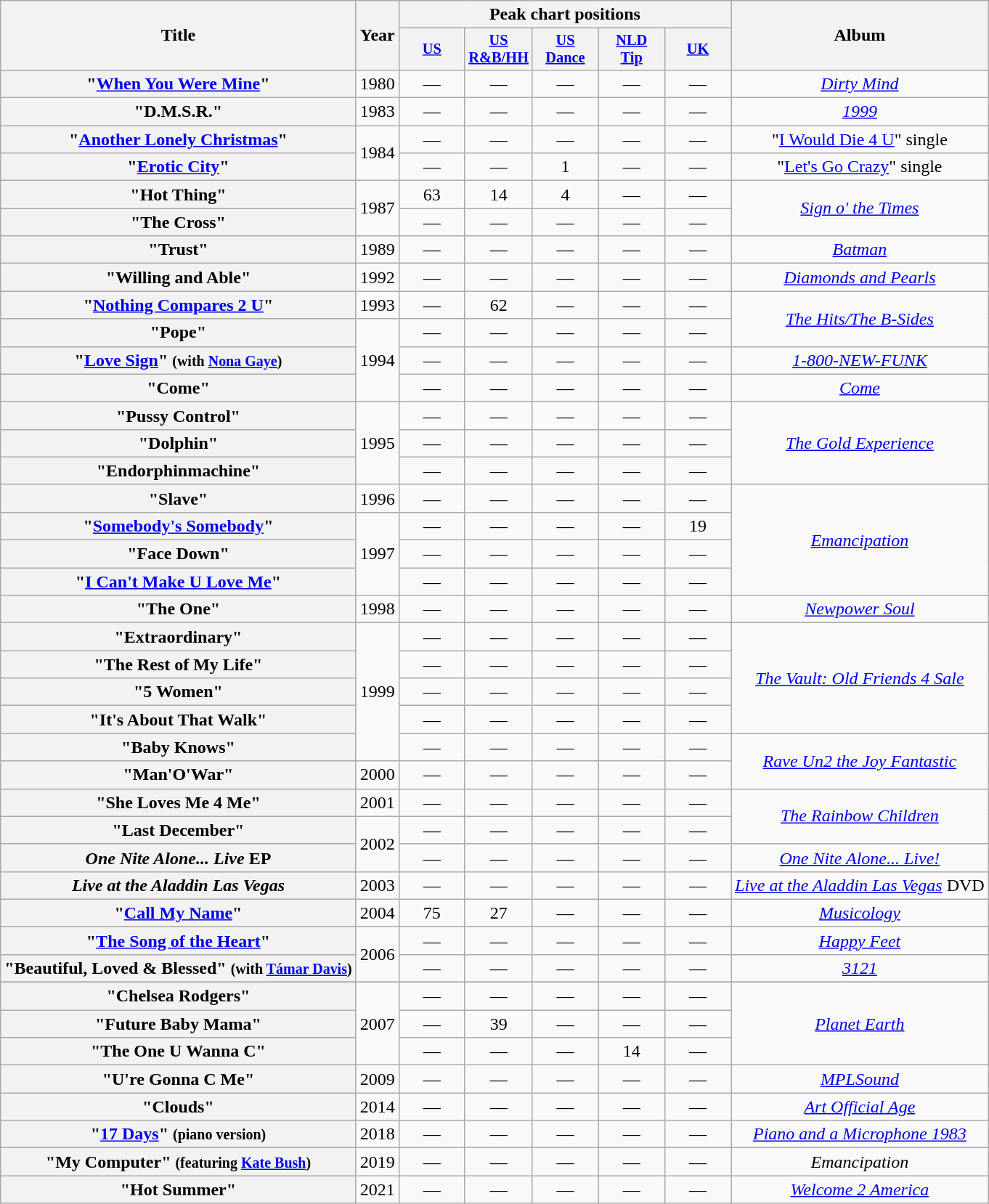<table class="wikitable plainrowheaders" style="text-align:center;">
<tr>
<th scope="col" rowspan="2">Title</th>
<th scope="col" rowspan="2">Year</th>
<th scope="col" colspan="5">Peak chart positions</th>
<th scope="col" rowspan="2">Album</th>
</tr>
<tr>
<th style="width:4em;font-size:85%"><a href='#'>US</a><br></th>
<th style="width:4em;font-size:85%"><a href='#'>US<br>R&B/HH</a><br></th>
<th style="width:4em;font-size:85%"><a href='#'>US<br>Dance</a><br></th>
<th style="width:4em;font-size:85%"><a href='#'>NLD<br>Tip</a><br></th>
<th style="width:4em;font-size:85%"><a href='#'>UK</a><br></th>
</tr>
<tr>
<th scope="row">"<a href='#'>When You Were Mine</a>"</th>
<td>1980</td>
<td>—</td>
<td>—</td>
<td>—</td>
<td>—</td>
<td>—</td>
<td><em><a href='#'>Dirty Mind</a></em></td>
</tr>
<tr>
<th scope="row">"D.M.S.R."</th>
<td>1983</td>
<td>—</td>
<td>—</td>
<td>—</td>
<td>—</td>
<td>—</td>
<td><em><a href='#'>1999</a></em></td>
</tr>
<tr>
<th scope="row">"<a href='#'>Another Lonely Christmas</a>"</th>
<td rowspan="2">1984</td>
<td>—</td>
<td>—</td>
<td>—</td>
<td>—</td>
<td>—</td>
<td>"<a href='#'>I Would Die 4 U</a>" single</td>
</tr>
<tr>
<th scope="row">"<a href='#'>Erotic City</a>"</th>
<td>—</td>
<td>—</td>
<td>1</td>
<td>—</td>
<td>—</td>
<td>"<a href='#'>Let's Go Crazy</a>" single</td>
</tr>
<tr>
<th scope="row">"Hot Thing"</th>
<td rowspan="2">1987</td>
<td>63</td>
<td>14</td>
<td>4</td>
<td>—</td>
<td>—</td>
<td rowspan="2"><em><a href='#'>Sign o' the Times</a></em></td>
</tr>
<tr>
<th scope="row">"The Cross"</th>
<td>—</td>
<td>—</td>
<td>—</td>
<td>—</td>
<td>—</td>
</tr>
<tr>
<th scope="row">"Trust"</th>
<td>1989</td>
<td>—</td>
<td>—</td>
<td>—</td>
<td>—</td>
<td>—</td>
<td><em><a href='#'>Batman</a></em></td>
</tr>
<tr>
<th scope="row">"Willing and Able"</th>
<td>1992</td>
<td>—</td>
<td>—</td>
<td>—</td>
<td>—</td>
<td>—</td>
<td><em><a href='#'>Diamonds and Pearls</a></em></td>
</tr>
<tr>
<th scope="row">"<a href='#'>Nothing Compares 2 U</a>"</th>
<td>1993</td>
<td>—</td>
<td>62</td>
<td>—</td>
<td>—</td>
<td>—</td>
<td rowspan="2"><em><a href='#'>The Hits/The B-Sides</a></em></td>
</tr>
<tr>
<th scope="row">"Pope"</th>
<td rowspan="3">1994</td>
<td>—</td>
<td>—</td>
<td>—</td>
<td>—</td>
<td>—</td>
</tr>
<tr>
<th scope="row">"<a href='#'>Love Sign</a>" <small>(with <a href='#'>Nona Gaye</a>)</small></th>
<td>—</td>
<td>—</td>
<td>—</td>
<td>—</td>
<td>—</td>
<td><em><a href='#'>1-800-NEW-FUNK</a></em></td>
</tr>
<tr>
<th scope="row">"Come"</th>
<td>—</td>
<td>—</td>
<td>—</td>
<td>—</td>
<td>—</td>
<td><em><a href='#'>Come</a></em></td>
</tr>
<tr>
<th scope="row">"Pussy Control"</th>
<td rowspan="3">1995</td>
<td>—</td>
<td>—</td>
<td>—</td>
<td>—</td>
<td>—</td>
<td rowspan="3"><em><a href='#'>The Gold Experience</a></em></td>
</tr>
<tr>
<th scope="row">"Dolphin"</th>
<td>—</td>
<td>—</td>
<td>—</td>
<td>—</td>
<td>—</td>
</tr>
<tr>
<th scope="row">"Endorphinmachine"</th>
<td>—</td>
<td>—</td>
<td>—</td>
<td>—</td>
<td>—</td>
</tr>
<tr>
<th scope="row">"Slave"</th>
<td>1996</td>
<td>—</td>
<td>—</td>
<td>—</td>
<td>—</td>
<td>—</td>
<td rowspan="4"><em><a href='#'>Emancipation</a></em></td>
</tr>
<tr>
<th scope="row">"<a href='#'>Somebody's Somebody</a>"</th>
<td rowspan="3">1997</td>
<td>—</td>
<td>—</td>
<td>—</td>
<td>—</td>
<td>19</td>
</tr>
<tr>
<th scope="row">"Face Down"</th>
<td>—</td>
<td>—</td>
<td>—</td>
<td>—</td>
<td>—</td>
</tr>
<tr>
<th scope="row">"<a href='#'>I Can't Make U Love Me</a>"</th>
<td>—</td>
<td>—</td>
<td>—</td>
<td>—</td>
<td>—</td>
</tr>
<tr>
<th scope="row">"The One"</th>
<td>1998</td>
<td>—</td>
<td>—</td>
<td>—</td>
<td>—</td>
<td>—</td>
<td><em><a href='#'>Newpower Soul</a></em></td>
</tr>
<tr>
<th scope="row">"Extraordinary"</th>
<td rowspan="5">1999</td>
<td>—</td>
<td>—</td>
<td>—</td>
<td>—</td>
<td>—</td>
<td rowspan="4"><em><a href='#'>The Vault: Old Friends 4 Sale</a></em></td>
</tr>
<tr>
<th scope="row">"The Rest of My Life"</th>
<td>—</td>
<td>—</td>
<td>—</td>
<td>—</td>
<td>—</td>
</tr>
<tr>
<th scope="row">"5 Women"</th>
<td>—</td>
<td>—</td>
<td>—</td>
<td>—</td>
<td>—</td>
</tr>
<tr>
<th scope="row">"It's About That Walk"</th>
<td>—</td>
<td>—</td>
<td>—</td>
<td>—</td>
<td>—</td>
</tr>
<tr>
<th scope="row">"Baby Knows"</th>
<td>—</td>
<td>—</td>
<td>—</td>
<td>—</td>
<td>—</td>
<td rowspan="2"><em><a href='#'>Rave Un2 the Joy Fantastic</a></em></td>
</tr>
<tr>
<th scope="row">"Man'O'War"</th>
<td>2000</td>
<td>—</td>
<td>—</td>
<td>—</td>
<td>—</td>
<td>—</td>
</tr>
<tr>
<th scope="row">"She Loves Me 4 Me"</th>
<td>2001</td>
<td>—</td>
<td>—</td>
<td>—</td>
<td>—</td>
<td>—</td>
<td rowspan="2"><em><a href='#'>The Rainbow Children</a></em></td>
</tr>
<tr>
<th scope="row">"Last December"</th>
<td rowspan="2">2002</td>
<td>—</td>
<td>—</td>
<td>—</td>
<td>—</td>
<td>—</td>
</tr>
<tr>
<th scope="row"><em>One Nite Alone... Live</em> EP</th>
<td>—</td>
<td>—</td>
<td>—</td>
<td>—</td>
<td>—</td>
<td><em><a href='#'>One Nite Alone... Live!</a></em></td>
</tr>
<tr>
<th scope="row"><em>Live at the Aladdin Las Vegas</em></th>
<td>2003</td>
<td>—</td>
<td>—</td>
<td>—</td>
<td>—</td>
<td>—</td>
<td><em><a href='#'>Live at the Aladdin Las Vegas</a></em> DVD</td>
</tr>
<tr>
<th scope="row">"<a href='#'>Call My Name</a>"</th>
<td>2004</td>
<td>75</td>
<td>27</td>
<td>—</td>
<td>—</td>
<td>—</td>
<td><em><a href='#'>Musicology</a></em></td>
</tr>
<tr>
<th scope="row">"<a href='#'>The Song of the Heart</a>"</th>
<td rowspan="2">2006</td>
<td>—</td>
<td>—</td>
<td>—</td>
<td>—</td>
<td>—</td>
<td><em><a href='#'>Happy Feet</a></em></td>
</tr>
<tr>
<th scope="row">"Beautiful, Loved & Blessed" <small>(with <a href='#'>Támar Davis</a>)</small></th>
<td>—</td>
<td>—</td>
<td>—</td>
<td>—</td>
<td>—</td>
<td><em><a href='#'>3121</a></em></td>
</tr>
<tr>
</tr>
<tr>
<th scope="row">"Chelsea Rodgers"</th>
<td rowspan="3">2007</td>
<td>—</td>
<td>—</td>
<td>—</td>
<td>—</td>
<td>—</td>
<td rowspan="3"><em><a href='#'>Planet Earth</a></em></td>
</tr>
<tr>
<th scope="row">"Future Baby Mama"</th>
<td>—</td>
<td>39</td>
<td>—</td>
<td>—</td>
<td>—</td>
</tr>
<tr>
<th scope="row">"The One U Wanna C"</th>
<td>—</td>
<td>—</td>
<td>—</td>
<td>14</td>
<td>—</td>
</tr>
<tr>
<th scope="row">"U're Gonna C Me"</th>
<td>2009</td>
<td>—</td>
<td>—</td>
<td>—</td>
<td>—</td>
<td>—</td>
<td><em><a href='#'>MPLSound</a></em></td>
</tr>
<tr>
<th scope="row">"Clouds"</th>
<td>2014</td>
<td>—</td>
<td>—</td>
<td>—</td>
<td>—</td>
<td>—</td>
<td><em><a href='#'>Art Official Age</a></em></td>
</tr>
<tr>
<th scope="row">"<a href='#'>17 Days</a>" <small>(piano version)</small></th>
<td>2018</td>
<td>—</td>
<td>—</td>
<td>—</td>
<td>—</td>
<td>—</td>
<td><em><a href='#'>Piano and a Microphone 1983</a></em></td>
</tr>
<tr>
<th scope="row">"My Computer" <small>(featuring <a href='#'>Kate Bush</a>)</small></th>
<td>2019</td>
<td>—</td>
<td>—</td>
<td>—</td>
<td>—</td>
<td>—</td>
<td><em>Emancipation</em></td>
</tr>
<tr>
<th scope="row">"Hot Summer"</th>
<td>2021</td>
<td>—</td>
<td>—</td>
<td>—</td>
<td>—</td>
<td>—</td>
<td><em><a href='#'>Welcome 2 America</a></em></td>
</tr>
</table>
